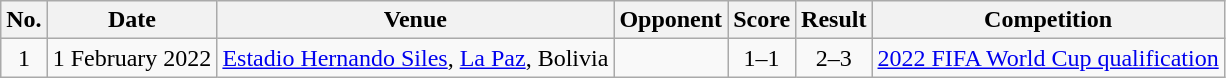<table class="wikitable sortable">
<tr>
<th scope="col">No.</th>
<th scope="col">Date</th>
<th scope="col">Venue</th>
<th scope="col">Opponent</th>
<th scope="col">Score</th>
<th scope="col">Result</th>
<th scope="col">Competition</th>
</tr>
<tr>
<td align="center">1</td>
<td>1 February 2022</td>
<td><a href='#'>Estadio Hernando Siles</a>, <a href='#'>La Paz</a>, Bolivia</td>
<td></td>
<td align="center">1–1</td>
<td align="center">2–3</td>
<td><a href='#'>2022 FIFA World Cup qualification</a></td>
</tr>
</table>
